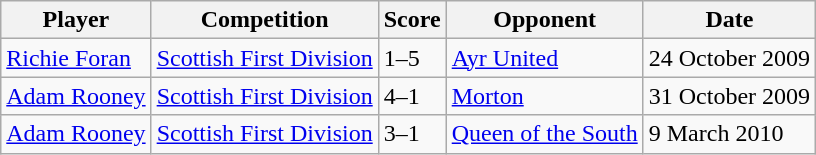<table class="wikitable">
<tr>
<th>Player</th>
<th>Competition</th>
<th>Score</th>
<th>Opponent</th>
<th>Date</th>
</tr>
<tr>
<td> <a href='#'>Richie Foran</a></td>
<td><a href='#'>Scottish First Division</a></td>
<td>1–5</td>
<td><a href='#'>Ayr United</a></td>
<td>24 October 2009</td>
</tr>
<tr>
<td> <a href='#'>Adam Rooney</a></td>
<td><a href='#'>Scottish First Division</a></td>
<td>4–1</td>
<td><a href='#'>Morton</a></td>
<td>31 October 2009</td>
</tr>
<tr>
<td> <a href='#'>Adam Rooney</a></td>
<td><a href='#'>Scottish First Division</a></td>
<td>3–1</td>
<td><a href='#'>Queen of the South</a></td>
<td>9 March 2010</td>
</tr>
</table>
